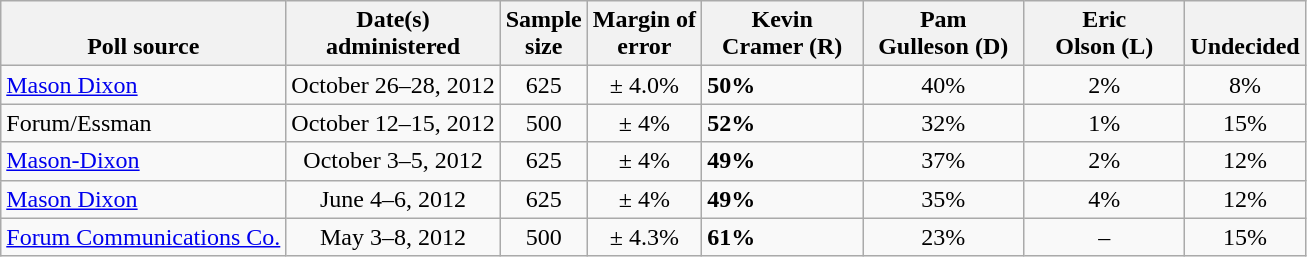<table class="wikitable">
<tr valign=bottom>
<th>Poll source</th>
<th>Date(s)<br>administered</th>
<th>Sample<br>size</th>
<th>Margin of<br>error</th>
<th style="width:100px;">Kevin<br>Cramer (R)</th>
<th style="width:100px;">Pam<br>Gulleson (D)</th>
<th style="width:100px;">Eric<br>Olson (L)</th>
<th>Undecided</th>
</tr>
<tr>
<td><a href='#'>Mason Dixon</a></td>
<td align=center>October 26–28, 2012</td>
<td align=center>625</td>
<td align=center>± 4.0%</td>
<td><strong>50%</strong></td>
<td align=center>40%</td>
<td align=center>2%</td>
<td align=center>8%</td>
</tr>
<tr>
<td>Forum/Essman</td>
<td align=center>October 12–15, 2012</td>
<td align=center>500</td>
<td align=center>± 4%</td>
<td><strong>52%</strong></td>
<td align=center>32%</td>
<td align=center>1%</td>
<td align=center>15%</td>
</tr>
<tr>
<td><a href='#'>Mason-Dixon</a></td>
<td align=center>October 3–5, 2012</td>
<td align=center>625</td>
<td align=center>± 4%</td>
<td><strong>49%</strong></td>
<td align=center>37%</td>
<td align=center>2%</td>
<td align=center>12%</td>
</tr>
<tr>
<td><a href='#'>Mason Dixon</a></td>
<td align=center>June 4–6, 2012</td>
<td align=center>625</td>
<td align=center>± 4%</td>
<td><strong>49%</strong></td>
<td align=center>35%</td>
<td align=center>4%</td>
<td align=center>12%</td>
</tr>
<tr>
<td><a href='#'>Forum Communications Co.</a></td>
<td align=center>May 3–8, 2012</td>
<td align=center>500</td>
<td align=center>± 4.3%</td>
<td><strong>61%</strong></td>
<td align=center>23%</td>
<td align=center>–</td>
<td align=center>15%</td>
</tr>
</table>
